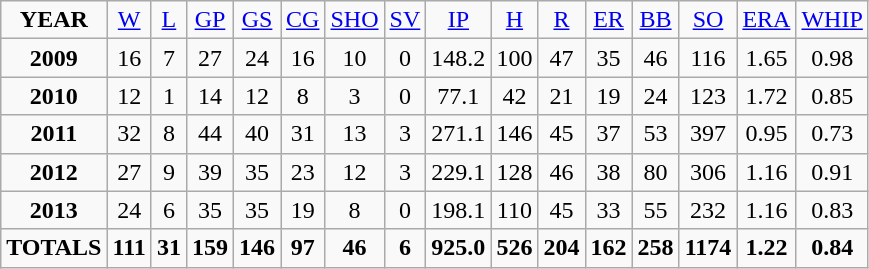<table class="wikitable">
<tr align=center>
<td><strong>YEAR</strong></td>
<td><a href='#'>W</a></td>
<td><a href='#'>L</a></td>
<td><a href='#'>GP</a></td>
<td><a href='#'>GS</a></td>
<td><a href='#'>CG</a></td>
<td><a href='#'>SHO</a></td>
<td><a href='#'>SV</a></td>
<td><a href='#'>IP</a></td>
<td><a href='#'>H</a></td>
<td><a href='#'>R</a></td>
<td><a href='#'>ER</a></td>
<td><a href='#'>BB</a></td>
<td><a href='#'>SO</a></td>
<td><a href='#'>ERA</a></td>
<td><a href='#'>WHIP</a></td>
</tr>
<tr align=center>
<td><strong>2009</strong></td>
<td>16</td>
<td>7</td>
<td>27</td>
<td>24</td>
<td>16</td>
<td>10</td>
<td>0</td>
<td>148.2</td>
<td>100</td>
<td>47</td>
<td>35</td>
<td>46</td>
<td>116</td>
<td>1.65</td>
<td>0.98</td>
</tr>
<tr align=center>
<td><strong>2010</strong></td>
<td>12</td>
<td>1</td>
<td>14</td>
<td>12</td>
<td>8</td>
<td>3</td>
<td>0</td>
<td>77.1</td>
<td>42</td>
<td>21</td>
<td>19</td>
<td>24</td>
<td>123</td>
<td>1.72</td>
<td>0.85</td>
</tr>
<tr align=center>
<td><strong>2011</strong></td>
<td>32</td>
<td>8</td>
<td>44</td>
<td>40</td>
<td>31</td>
<td>13</td>
<td>3</td>
<td>271.1</td>
<td>146</td>
<td>45</td>
<td>37</td>
<td>53</td>
<td>397</td>
<td>0.95</td>
<td>0.73</td>
</tr>
<tr align=center>
<td><strong>2012</strong></td>
<td>27</td>
<td>9</td>
<td>39</td>
<td>35</td>
<td>23</td>
<td>12</td>
<td>3</td>
<td>229.1</td>
<td>128</td>
<td>46</td>
<td>38</td>
<td>80</td>
<td>306</td>
<td>1.16</td>
<td>0.91</td>
</tr>
<tr align=center>
<td><strong>2013</strong></td>
<td>24</td>
<td>6</td>
<td>35</td>
<td>35</td>
<td>19</td>
<td>8</td>
<td>0</td>
<td>198.1</td>
<td>110</td>
<td>45</td>
<td>33</td>
<td>55</td>
<td>232</td>
<td>1.16</td>
<td>0.83</td>
</tr>
<tr align=center>
<td><strong>TOTALS</strong></td>
<td><strong>111</strong></td>
<td><strong>31</strong></td>
<td><strong>159</strong></td>
<td><strong>146</strong></td>
<td><strong>97</strong></td>
<td><strong>46</strong></td>
<td><strong>6</strong></td>
<td><strong>925.0</strong></td>
<td><strong>526</strong></td>
<td><strong>204</strong></td>
<td><strong>162</strong></td>
<td><strong>258</strong></td>
<td><strong>1174</strong></td>
<td><strong>1.22</strong></td>
<td><strong>0.84</strong></td>
</tr>
</table>
